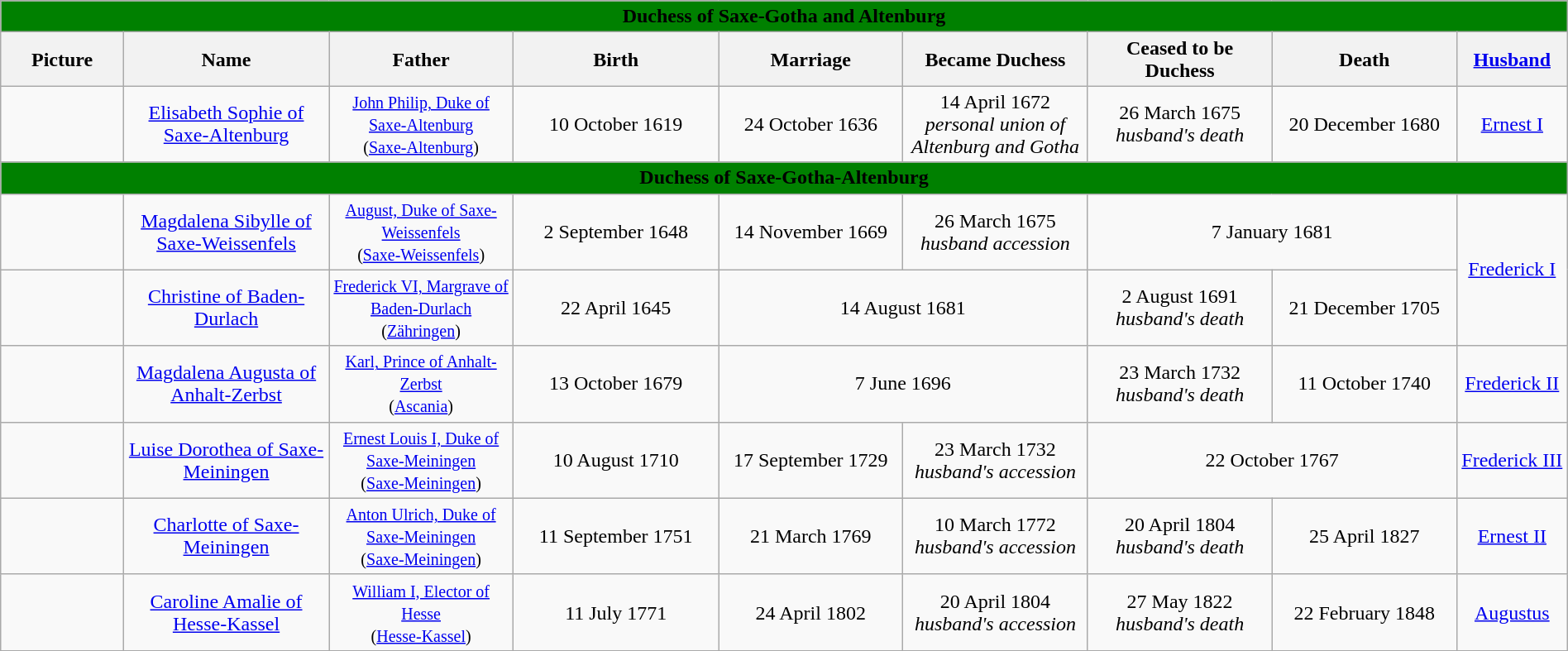<table width=100% class="wikitable">
<tr>
<td colspan="9" bgcolor=green align=center><strong><span>Duchess of Saxe-Gotha and Altenburg</span></strong></td>
</tr>
<tr>
<th width = "6%">Picture</th>
<th width = "10%">Name</th>
<th width = "9%">Father</th>
<th width = "10%">Birth</th>
<th width = "9%">Marriage</th>
<th width = "9%">Became Duchess</th>
<th width = "9%">Ceased to be Duchess</th>
<th width = "9%">Death</th>
<th width = "5%"><a href='#'>Husband</a></th>
</tr>
<tr>
<td align="center"></td>
<td align="center"><a href='#'>Elisabeth Sophie of Saxe-Altenburg</a></td>
<td align="center"><small><a href='#'>John Philip, Duke of Saxe-Altenburg</a><br>(<a href='#'>Saxe-Altenburg</a>)</small></td>
<td align="center">10 October 1619</td>
<td align="center">24 October 1636</td>
<td align="center">14 April 1672<br><em>personal union of Altenburg and Gotha</em></td>
<td align="center">26 March 1675<br><em>husband's death</em></td>
<td align="center">20 December 1680</td>
<td align="center"><a href='#'>Ernest I</a></td>
</tr>
<tr>
<td colspan="9" bgcolor=green align="center"><strong><span>Duchess of Saxe-Gotha-Altenburg</span></strong></td>
</tr>
<tr>
<td align="center"></td>
<td align="center"><a href='#'>Magdalena Sibylle of Saxe-Weissenfels</a></td>
<td align="center"><small><a href='#'>August, Duke of Saxe-Weissenfels</a><br>(<a href='#'>Saxe-Weissenfels</a>)</small></td>
<td align="center">2 September 1648</td>
<td align="center">14 November 1669</td>
<td align=center>26 March 1675<br><em>husband accession</em></td>
<td align="center" colspan="2">7 January 1681</td>
<td align="center" rowspan="2"><a href='#'>Frederick I</a></td>
</tr>
<tr>
<td align="center"></td>
<td align="center"><a href='#'>Christine of Baden-Durlach</a></td>
<td align="center"><small><a href='#'>Frederick VI, Margrave of Baden-Durlach</a><br>(<a href='#'>Zähringen</a>)</small></td>
<td align="center">22 April 1645</td>
<td align="center" colspan="2">14 August 1681</td>
<td align="center">2 August 1691<br><em>husband's death</em></td>
<td align="center">21 December 1705</td>
</tr>
<tr>
<td align="center"></td>
<td align="center"><a href='#'>Magdalena Augusta of Anhalt-Zerbst</a></td>
<td align="center"><small><a href='#'>Karl, Prince of Anhalt-Zerbst</a><br>(<a href='#'>Ascania</a>)</small></td>
<td align="center">13 October 1679</td>
<td align="center" colspan="2">7 June 1696</td>
<td align="center">23 March 1732<br><em>husband's death</em></td>
<td align="center">11 October 1740</td>
<td align="center"><a href='#'>Frederick II</a></td>
</tr>
<tr>
<td align="center"></td>
<td align="center"><a href='#'>Luise Dorothea of Saxe-Meiningen</a></td>
<td align="center"><small><a href='#'>Ernest Louis I, Duke of Saxe-Meiningen</a><br>(<a href='#'>Saxe-Meiningen</a>)</small></td>
<td align="center">10 August 1710</td>
<td align="center">17 September 1729</td>
<td align="center">23 March 1732<br><em>husband's accession</em></td>
<td align="center" colspan="2">22 October 1767</td>
<td align="center"><a href='#'>Frederick III</a></td>
</tr>
<tr>
<td align="center"></td>
<td align="center"><a href='#'>Charlotte of Saxe-Meiningen</a></td>
<td align="center"><small><a href='#'>Anton Ulrich, Duke of Saxe-Meiningen</a><br>(<a href='#'>Saxe-Meiningen</a>)</small></td>
<td align="center">11 September 1751</td>
<td align="center">21 March 1769</td>
<td align="center">10 March 1772<br><em>husband's accession</em></td>
<td align="center">20 April 1804<br><em>husband's death</em></td>
<td align="center">25 April 1827</td>
<td align="center"><a href='#'>Ernest II</a></td>
</tr>
<tr>
<td align="center"></td>
<td align="center"><a href='#'>Caroline Amalie of Hesse-Kassel</a></td>
<td align="center"><small><a href='#'>William I, Elector of Hesse</a><br>(<a href='#'>Hesse-Kassel</a>)</small></td>
<td align="center">11 July 1771</td>
<td align="center">24 April 1802</td>
<td align="center">20 April 1804<br><em>husband's accession</em></td>
<td align="center">27 May 1822 <br><em>husband's death</em></td>
<td align="center">22 February 1848</td>
<td align="center"><a href='#'>Augustus</a></td>
</tr>
<tr>
</tr>
</table>
